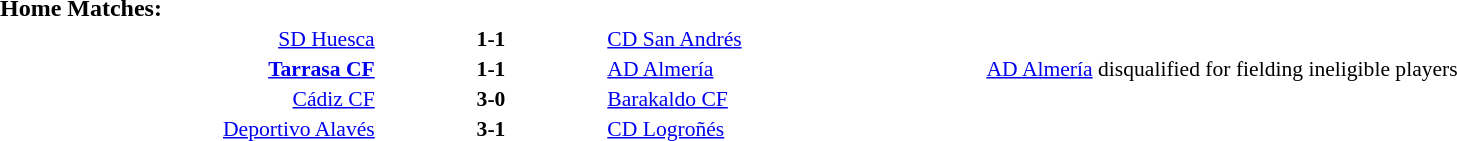<table width=100% cellspacing=1>
<tr>
<th width=20%></th>
<th width=12%></th>
<th width=20%></th>
<th></th>
</tr>
<tr>
<td><strong>Home Matches:</strong></td>
</tr>
<tr style=font-size:90%>
<td align=right><a href='#'>SD Huesca</a></td>
<td align=center><strong>1-1</strong></td>
<td><a href='#'>CD San Andrés</a></td>
</tr>
<tr style=font-size:90%>
<td align=right><strong><a href='#'>Tarrasa CF</a></strong></td>
<td align=center><strong>1-1</strong></td>
<td><a href='#'>AD Almería</a></td>
<td><a href='#'>AD Almería</a> disqualified for fielding ineligible players</td>
</tr>
<tr style=font-size:90%>
<td align=right><a href='#'>Cádiz CF</a></td>
<td align=center><strong>3-0</strong></td>
<td><a href='#'>Barakaldo CF</a></td>
</tr>
<tr style=font-size:90%>
<td align=right><a href='#'>Deportivo Alavés</a></td>
<td align=center><strong>3-1</strong></td>
<td><a href='#'>CD Logroñés</a></td>
</tr>
</table>
